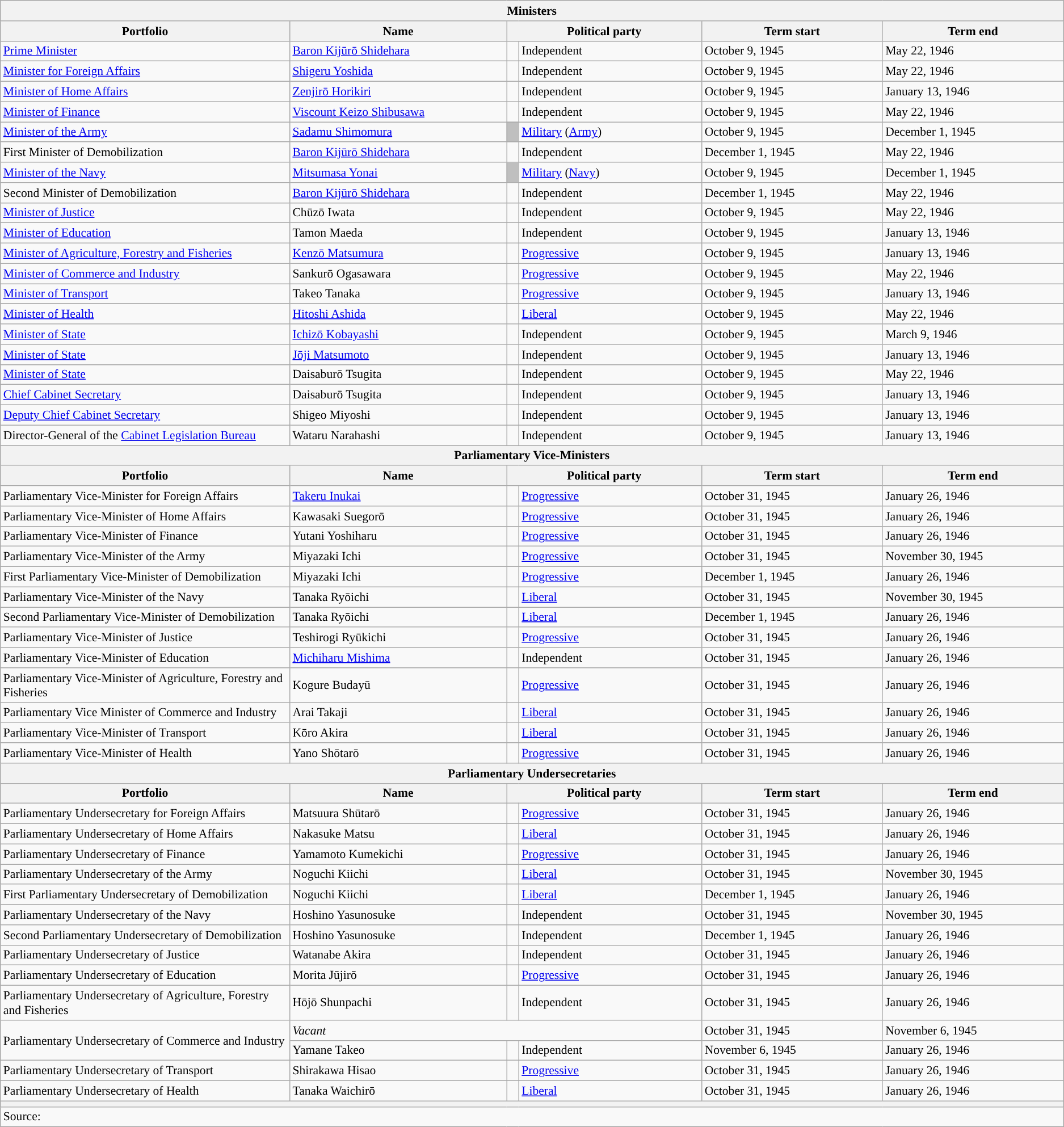<table class="wikitable unsortable" style="font-size: 90%;">
<tr>
<th colspan="6">Ministers</th>
</tr>
<tr>
<th scope="col" width="20%">Portfolio</th>
<th scope="col" width="15%">Name</th>
<th colspan="2" scope="col" width="13.5%">Political party</th>
<th scope="col" width="12.5%">Term start</th>
<th scope="col" width="12.5%">Term end</th>
</tr>
<tr>
<td style="text-align: left;"><a href='#'>Prime Minister</a></td>
<td><a href='#'>Baron Kijūrō Shidehara</a></td>
<td style="background:"></td>
<td>Independent</td>
<td>October 9, 1945</td>
<td>May 22, 1946</td>
</tr>
<tr>
<td><a href='#'>Minister for Foreign Affairs</a></td>
<td><a href='#'>Shigeru Yoshida</a></td>
<td style="color:inherit;background:"></td>
<td>Independent</td>
<td>October 9, 1945</td>
<td>May 22, 1946</td>
</tr>
<tr>
<td><a href='#'>Minister of Home Affairs</a></td>
<td><a href='#'>Zenjirō Horikiri</a></td>
<td style="color:inherit;background:"></td>
<td>Independent</td>
<td>October 9, 1945</td>
<td>January 13, 1946</td>
</tr>
<tr>
<td><a href='#'>Minister of Finance</a></td>
<td><a href='#'>Viscount Keizo Shibusawa</a></td>
<td style="color:inherit;background:"></td>
<td>Independent</td>
<td>October 9, 1945</td>
<td>May 22, 1946</td>
</tr>
<tr>
<td><a href='#'>Minister of the Army</a></td>
<td><a href='#'>Sadamu Shimomura</a></td>
<td style="color:inherit;background:#bfbfbf"></td>
<td><a href='#'>Military</a> (<a href='#'>Army</a>)</td>
<td>October 9, 1945</td>
<td>December 1, 1945</td>
</tr>
<tr>
<td>First Minister of Demobilization</td>
<td><a href='#'>Baron Kijūrō Shidehara</a></td>
<td style="color:inherit;background:"></td>
<td>Independent</td>
<td>December 1, 1945</td>
<td>May 22, 1946</td>
</tr>
<tr>
<td><a href='#'>Minister of the Navy</a></td>
<td><a href='#'>Mitsumasa Yonai</a></td>
<td style="color:inherit;background:#bfbfbf"></td>
<td><a href='#'>Military</a> (<a href='#'>Navy</a>)</td>
<td>October 9, 1945</td>
<td>December 1, 1945</td>
</tr>
<tr>
<td>Second Minister of Demobilization</td>
<td><a href='#'>Baron Kijūrō Shidehara</a></td>
<td style="color:inherit;background:"></td>
<td>Independent</td>
<td>December 1, 1945</td>
<td>May 22, 1946</td>
</tr>
<tr>
<td><a href='#'>Minister of Justice</a></td>
<td>Chūzō Iwata</td>
<td style="color:inherit;background:"></td>
<td>Independent</td>
<td>October 9, 1945</td>
<td>May 22, 1946</td>
</tr>
<tr>
<td><a href='#'>Minister of Education</a></td>
<td>Tamon Maeda</td>
<td style="color:inherit;background:"></td>
<td>Independent</td>
<td>October 9, 1945</td>
<td>January 13, 1946</td>
</tr>
<tr>
<td><a href='#'>Minister of Agriculture, Forestry and Fisheries</a></td>
<td><a href='#'>Kenzō Matsumura</a></td>
<td style="color:inherit;background:"></td>
<td><a href='#'>Progressive</a></td>
<td>October 9, 1945</td>
<td>January 13, 1946</td>
</tr>
<tr>
<td><a href='#'>Minister of Commerce and Industry</a></td>
<td>Sankurō Ogasawara</td>
<td style="color:inherit;background:"></td>
<td><a href='#'>Progressive</a></td>
<td>October 9, 1945</td>
<td>May 22, 1946</td>
</tr>
<tr>
<td><a href='#'>Minister of Transport</a></td>
<td>Takeo Tanaka</td>
<td style="color:inherit;background:"></td>
<td><a href='#'>Progressive</a></td>
<td>October 9, 1945</td>
<td>January 13, 1946</td>
</tr>
<tr>
<td><a href='#'>Minister of Health</a></td>
<td><a href='#'>Hitoshi Ashida</a></td>
<td style="color:inherit;background:"></td>
<td><a href='#'>Liberal</a></td>
<td>October 9, 1945</td>
<td>May 22, 1946</td>
</tr>
<tr>
<td><a href='#'>Minister of State</a></td>
<td><a href='#'>Ichizō Kobayashi</a></td>
<td style="color:inherit;background:"></td>
<td>Independent</td>
<td>October 9, 1945</td>
<td>March 9, 1946</td>
</tr>
<tr>
<td><a href='#'>Minister of State</a></td>
<td><a href='#'>Jōji Matsumoto</a></td>
<td style="color:inherit;background:"></td>
<td>Independent</td>
<td>October 9, 1945</td>
<td>January 13, 1946</td>
</tr>
<tr>
<td><a href='#'>Minister of State</a></td>
<td>Daisaburō Tsugita</td>
<td style="color:inherit;background:"></td>
<td>Independent</td>
<td>October 9, 1945</td>
<td>May 22, 1946</td>
</tr>
<tr>
<td><a href='#'>Chief Cabinet Secretary</a></td>
<td>Daisaburō Tsugita</td>
<td style="color:inherit;background:"></td>
<td>Independent</td>
<td>October 9, 1945</td>
<td>January 13, 1946</td>
</tr>
<tr>
<td><a href='#'>Deputy Chief Cabinet Secretary</a></td>
<td>Shigeo Miyoshi</td>
<td style="color:inherit;background:"></td>
<td>Independent</td>
<td>October 9, 1945</td>
<td>January 13, 1946</td>
</tr>
<tr>
<td>Director-General of the <a href='#'>Cabinet Legislation Bureau</a></td>
<td>Wataru Narahashi</td>
<td style="color:inherit;background:"></td>
<td>Independent</td>
<td>October 9, 1945</td>
<td>January 13, 1946</td>
</tr>
<tr>
<th colspan="6">Parliamentary Vice-Ministers</th>
</tr>
<tr>
<th>Portfolio</th>
<th>Name</th>
<th colspan="2">Political party</th>
<th>Term start</th>
<th>Term end</th>
</tr>
<tr>
<td>Parliamentary Vice-Minister for Foreign Affairs</td>
<td><a href='#'>Takeru Inukai</a></td>
<td style="color:inherit;background:"></td>
<td><a href='#'>Progressive</a></td>
<td>October 31, 1945</td>
<td>January 26, 1946</td>
</tr>
<tr>
<td>Parliamentary Vice-Minister of Home Affairs</td>
<td>Kawasaki Suegorō</td>
<td style="color:inherit;background:"></td>
<td><a href='#'>Progressive</a></td>
<td>October 31, 1945</td>
<td>January 26, 1946</td>
</tr>
<tr>
<td>Parliamentary Vice-Minister of Finance</td>
<td>Yutani Yoshiharu</td>
<td style="color:inherit;background:"></td>
<td><a href='#'>Progressive</a></td>
<td>October 31, 1945</td>
<td>January 26, 1946</td>
</tr>
<tr>
<td>Parliamentary Vice-Minister of the Army</td>
<td>Miyazaki Ichi</td>
<td style="color:inherit;background:"></td>
<td><a href='#'>Progressive</a></td>
<td>October 31, 1945</td>
<td>November 30, 1945</td>
</tr>
<tr>
<td>First Parliamentary Vice-Minister of Demobilization</td>
<td>Miyazaki Ichi</td>
<td style="color:inherit;background:"></td>
<td><a href='#'>Progressive</a></td>
<td>December 1, 1945</td>
<td>January 26, 1946</td>
</tr>
<tr>
<td>Parliamentary Vice-Minister of the Navy</td>
<td>Tanaka Ryōichi</td>
<td style="color:inherit;background:"></td>
<td><a href='#'>Liberal</a></td>
<td>October 31, 1945</td>
<td>November 30, 1945</td>
</tr>
<tr>
<td>Second Parliamentary Vice-Minister of Demobilization</td>
<td>Tanaka Ryōichi</td>
<td style="color:inherit;background:"></td>
<td><a href='#'>Liberal</a></td>
<td>December 1, 1945</td>
<td>January 26, 1946</td>
</tr>
<tr>
<td>Parliamentary Vice-Minister of Justice</td>
<td>Teshirogi Ryūkichi</td>
<td style="color:inherit;background:"></td>
<td><a href='#'>Progressive</a></td>
<td>October 31, 1945</td>
<td>January 26, 1946</td>
</tr>
<tr>
<td>Parliamentary Vice-Minister of Education</td>
<td><a href='#'>Michiharu Mishima</a></td>
<td style="color:inherit;background:"></td>
<td>Independent</td>
<td>October 31, 1945</td>
<td>January 26, 1946</td>
</tr>
<tr>
<td>Parliamentary Vice-Minister of Agriculture, Forestry and Fisheries</td>
<td>Kogure Budayū</td>
<td style="color:inherit;background:"></td>
<td><a href='#'>Progressive</a></td>
<td>October 31, 1945</td>
<td>January 26, 1946</td>
</tr>
<tr>
<td>Parliamentary Vice Minister of Commerce and Industry</td>
<td>Arai Takaji</td>
<td style="color:inherit;background:"></td>
<td><a href='#'>Liberal</a></td>
<td>October 31, 1945</td>
<td>January 26, 1946</td>
</tr>
<tr>
<td>Parliamentary Vice-Minister of Transport</td>
<td>Kōro Akira</td>
<td style="color:inherit;background:"></td>
<td><a href='#'>Liberal</a></td>
<td>October 31, 1945</td>
<td>January 26, 1946</td>
</tr>
<tr>
<td>Parliamentary Vice-Minister of Health</td>
<td>Yano Shōtarō</td>
<td style="color:inherit;background:"></td>
<td><a href='#'>Progressive</a></td>
<td>October 31, 1945</td>
<td>January 26, 1946</td>
</tr>
<tr>
<th colspan="6">Parliamentary Undersecretaries</th>
</tr>
<tr>
<th>Portfolio</th>
<th>Name</th>
<th colspan="2">Political party</th>
<th>Term start</th>
<th>Term end</th>
</tr>
<tr>
<td>Parliamentary Undersecretary for Foreign Affairs</td>
<td>Matsuura Shūtarō</td>
<td style="color:inherit;background:"></td>
<td><a href='#'>Progressive</a></td>
<td>October 31, 1945</td>
<td>January 26, 1946</td>
</tr>
<tr>
<td>Parliamentary Undersecretary of Home Affairs</td>
<td>Nakasuke Matsu</td>
<td style="color:inherit;background:"></td>
<td><a href='#'>Liberal</a></td>
<td>October 31, 1945</td>
<td>January 26, 1946</td>
</tr>
<tr>
<td>Parliamentary Undersecretary of Finance</td>
<td>Yamamoto Kumekichi</td>
<td style="color:inherit;background:"></td>
<td><a href='#'>Progressive</a></td>
<td>October 31, 1945</td>
<td>January 26, 1946</td>
</tr>
<tr>
<td>Parliamentary Undersecretary of the Army</td>
<td>Noguchi Kiichi</td>
<td style="color:inherit;background:"></td>
<td><a href='#'>Liberal</a></td>
<td>October 31, 1945</td>
<td>November 30, 1945</td>
</tr>
<tr>
<td>First Parliamentary Undersecretary of Demobilization</td>
<td>Noguchi Kiichi</td>
<td style="color:inherit;background:"></td>
<td><a href='#'>Liberal</a></td>
<td>December 1, 1945</td>
<td>January 26, 1946</td>
</tr>
<tr>
<td>Parliamentary Undersecretary of the Navy</td>
<td>Hoshino Yasunosuke</td>
<td style="color:inherit;background:"></td>
<td>Independent</td>
<td>October 31, 1945</td>
<td>November 30, 1945</td>
</tr>
<tr>
<td>Second Parliamentary Undersecretary of Demobilization</td>
<td>Hoshino Yasunosuke</td>
<td style="color:inherit;background:"></td>
<td>Independent</td>
<td>December 1, 1945</td>
<td>January 26, 1946</td>
</tr>
<tr>
<td>Parliamentary Undersecretary of Justice</td>
<td>Watanabe Akira</td>
<td style="color:inherit;background:"></td>
<td>Independent</td>
<td>October 31, 1945</td>
<td>January 26, 1946</td>
</tr>
<tr>
<td>Parliamentary Undersecretary of Education</td>
<td>Morita Jūjirō</td>
<td style="color:inherit;background:"></td>
<td><a href='#'>Progressive</a></td>
<td>October 31, 1945</td>
<td>January 26, 1946</td>
</tr>
<tr>
<td>Parliamentary Undersecretary of Agriculture, Forestry and Fisheries</td>
<td>Hōjō Shunpachi</td>
<td style="color:inherit;background:"></td>
<td>Independent</td>
<td>October 31, 1945</td>
<td>January 26, 1946</td>
</tr>
<tr>
<td rowspan="2">Parliamentary Undersecretary of Commerce and Industry</td>
<td colspan="3"><em>Vacant</em></td>
<td>October 31, 1945</td>
<td>November 6, 1945</td>
</tr>
<tr>
<td>Yamane Takeo</td>
<td style="color:inherit;background:"></td>
<td>Independent</td>
<td>November 6, 1945</td>
<td>January 26, 1946</td>
</tr>
<tr>
<td>Parliamentary Undersecretary of Transport</td>
<td>Shirakawa Hisao</td>
<td style="color:inherit;background:"></td>
<td><a href='#'>Progressive</a></td>
<td>October 31, 1945</td>
<td>January 26, 1946</td>
</tr>
<tr>
<td>Parliamentary Undersecretary of Health</td>
<td>Tanaka Waichirō</td>
<td style="color:inherit;background:"></td>
<td><a href='#'>Liberal</a></td>
<td>October 31, 1945</td>
<td>January 26, 1946</td>
</tr>
<tr>
<th colspan="6"></th>
</tr>
<tr>
<td colspan="6">Source:</td>
</tr>
</table>
